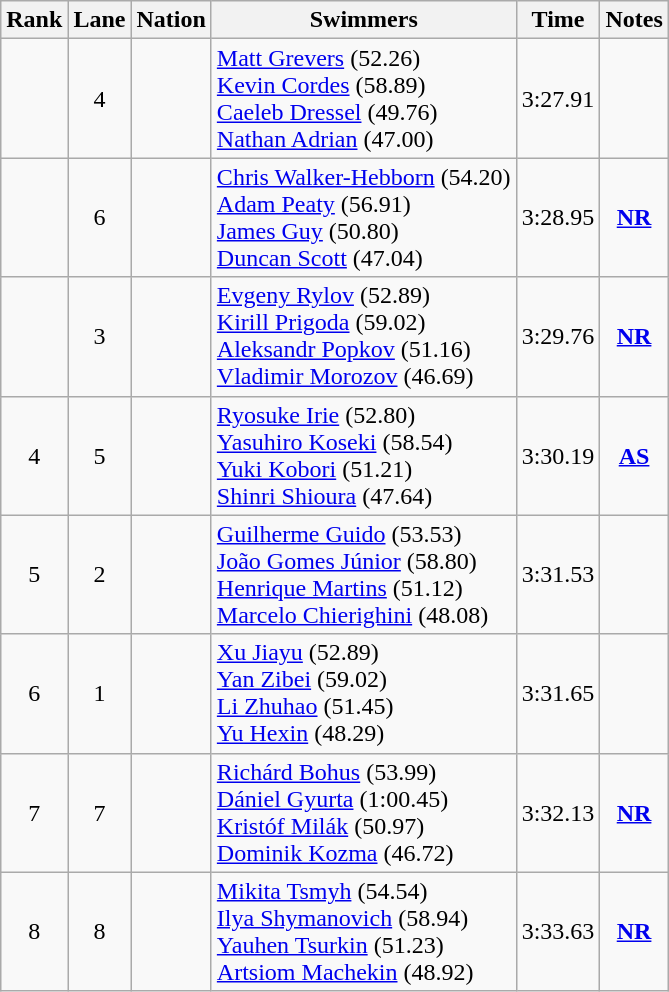<table class="wikitable sortable" style="text-align:center">
<tr>
<th>Rank</th>
<th>Lane</th>
<th>Nation</th>
<th>Swimmers</th>
<th>Time</th>
<th>Notes</th>
</tr>
<tr>
<td></td>
<td>4</td>
<td align=left></td>
<td align=left><a href='#'>Matt Grevers</a> (52.26)<br><a href='#'>Kevin Cordes</a> (58.89)<br><a href='#'>Caeleb Dressel</a> (49.76)<br><a href='#'>Nathan Adrian</a> (47.00)</td>
<td>3:27.91</td>
<td></td>
</tr>
<tr>
<td></td>
<td>6</td>
<td align=left></td>
<td align=left><a href='#'>Chris Walker-Hebborn</a> (54.20)<br><a href='#'>Adam Peaty</a> (56.91)<br><a href='#'>James Guy</a> (50.80)<br><a href='#'>Duncan Scott</a> (47.04)</td>
<td>3:28.95</td>
<td><strong><a href='#'>NR</a></strong></td>
</tr>
<tr>
<td></td>
<td>3</td>
<td align=left></td>
<td align=left><a href='#'>Evgeny Rylov</a> (52.89)<br><a href='#'>Kirill Prigoda</a> (59.02)<br><a href='#'>Aleksandr Popkov</a> (51.16)<br><a href='#'>Vladimir Morozov</a> (46.69)</td>
<td>3:29.76</td>
<td><strong><a href='#'>NR</a></strong></td>
</tr>
<tr>
<td>4</td>
<td>5</td>
<td align=left></td>
<td align=left><a href='#'>Ryosuke Irie</a> (52.80)<br><a href='#'>Yasuhiro Koseki</a> (58.54)<br><a href='#'>Yuki Kobori</a> (51.21)<br><a href='#'>Shinri Shioura</a> (47.64)</td>
<td>3:30.19</td>
<td><strong><a href='#'>AS</a></strong></td>
</tr>
<tr>
<td>5</td>
<td>2</td>
<td align=left></td>
<td align=left><a href='#'>Guilherme Guido</a> (53.53)<br><a href='#'>João Gomes Júnior</a> (58.80)<br><a href='#'>Henrique Martins</a> (51.12)<br><a href='#'>Marcelo Chierighini</a> (48.08)</td>
<td>3:31.53</td>
<td></td>
</tr>
<tr>
<td>6</td>
<td>1</td>
<td align=left></td>
<td align=left><a href='#'>Xu Jiayu</a> (52.89)<br><a href='#'>Yan Zibei</a> (59.02)<br><a href='#'>Li Zhuhao</a> (51.45) <br><a href='#'>Yu Hexin</a> (48.29)</td>
<td>3:31.65</td>
<td></td>
</tr>
<tr>
<td>7</td>
<td>7</td>
<td align=left></td>
<td align=left><a href='#'>Richárd Bohus</a> (53.99)<br><a href='#'>Dániel Gyurta</a> (1:00.45)<br><a href='#'>Kristóf Milák</a> (50.97)<br><a href='#'>Dominik Kozma</a> (46.72)</td>
<td>3:32.13</td>
<td><strong><a href='#'>NR</a></strong></td>
</tr>
<tr>
<td>8</td>
<td>8</td>
<td align=left></td>
<td align=left><a href='#'>Mikita Tsmyh</a> (54.54)<br><a href='#'>Ilya Shymanovich</a> (58.94)<br><a href='#'>Yauhen Tsurkin</a> (51.23)<br><a href='#'>Artsiom Machekin</a> (48.92)</td>
<td>3:33.63</td>
<td><strong><a href='#'>NR</a></strong></td>
</tr>
</table>
